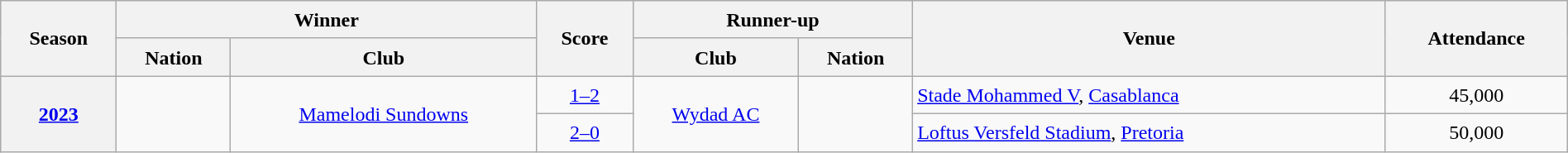<table class="wikitable centre" width=" 100%" style="font-size:100%; text-align:center; line-height:23px;">
<tr>
<th scope="col" rowspan="2">Season</th>
<th scope="col" colspan="2">Winner</th>
<th scope="col" rowspan="2">Score</th>
<th scope="col" colspan="2">Runner-up</th>
<th scope="col" rowspan="2">Venue</th>
<th scope="col" rowspan="2">Attendance</th>
</tr>
<tr>
<th scope="col">Nation</th>
<th scope="col">Club</th>
<th scope="col">Club</th>
<th scope="col">Nation</th>
</tr>
<tr>
<th scope=row rowspan=2 style=text-align:center><a href='#'>2023</a></th>
<td align=left rowspan=2></td>
<td rowspan=2><a href='#'>Mamelodi Sundowns</a></td>
<td align=center><a href='#'>1–2</a></td>
<td rowspan=2><a href='#'>Wydad AC</a></td>
<td align=left rowspan=2></td>
<td align=left> <a href='#'>Stade Mohammed V</a>, <a href='#'>Casablanca</a></td>
<td align=center>45,000</td>
</tr>
<tr>
<td align=center><a href='#'>2–0</a></td>
<td align=left> <a href='#'>Loftus Versfeld Stadium</a>, <a href='#'>Pretoria</a></td>
<td align=center>50,000</td>
</tr>
</table>
